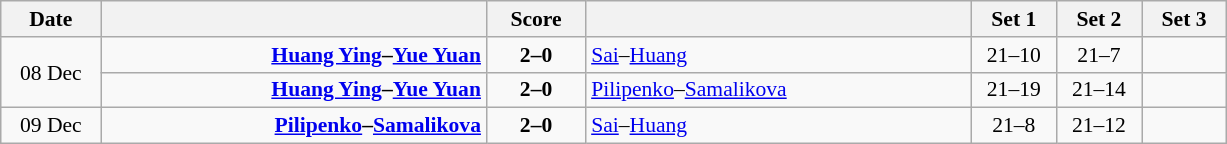<table class="wikitable" style="text-align: center; font-size:90% ">
<tr>
<th width="60">Date</th>
<th align="right" width="250"></th>
<th width="60">Score</th>
<th align="left" width="250"></th>
<th width="50">Set 1</th>
<th width="50">Set 2</th>
<th width="50">Set 3</th>
</tr>
<tr>
<td rowspan=2>08 Dec</td>
<td align=right><strong><a href='#'>Huang Ying</a>–<a href='#'>Yue Yuan</a> </strong></td>
<td align=center><strong>2–0</strong></td>
<td align=left> <a href='#'>Sai</a>–<a href='#'>Huang</a></td>
<td>21–10</td>
<td>21–7</td>
<td></td>
</tr>
<tr>
<td align=right><strong><a href='#'>Huang Ying</a>–<a href='#'>Yue Yuan</a> </strong></td>
<td align=center><strong>2–0</strong></td>
<td align=left> <a href='#'>Pilipenko</a>–<a href='#'>Samalikova</a></td>
<td>21–19</td>
<td>21–14</td>
<td></td>
</tr>
<tr>
<td>09 Dec</td>
<td align=right><strong><a href='#'>Pilipenko</a>–<a href='#'>Samalikova</a> </strong></td>
<td align=center><strong>2–0</strong></td>
<td align=left> <a href='#'>Sai</a>–<a href='#'>Huang</a></td>
<td>21–8</td>
<td>21–12</td>
<td></td>
</tr>
</table>
